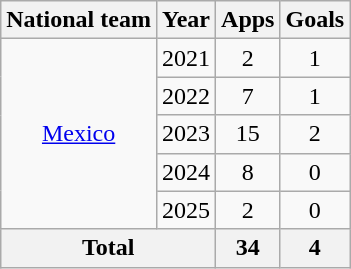<table class="wikitable" style="text-align:center">
<tr>
<th>National team</th>
<th>Year</th>
<th>Apps</th>
<th>Goals</th>
</tr>
<tr>
<td rowspan="5"><a href='#'>Mexico</a></td>
<td>2021</td>
<td>2</td>
<td>1</td>
</tr>
<tr>
<td>2022</td>
<td>7</td>
<td>1</td>
</tr>
<tr>
<td>2023</td>
<td>15</td>
<td>2</td>
</tr>
<tr>
<td>2024</td>
<td>8</td>
<td>0</td>
</tr>
<tr>
<td>2025</td>
<td>2</td>
<td>0</td>
</tr>
<tr>
<th colspan="2">Total</th>
<th>34</th>
<th>4</th>
</tr>
</table>
